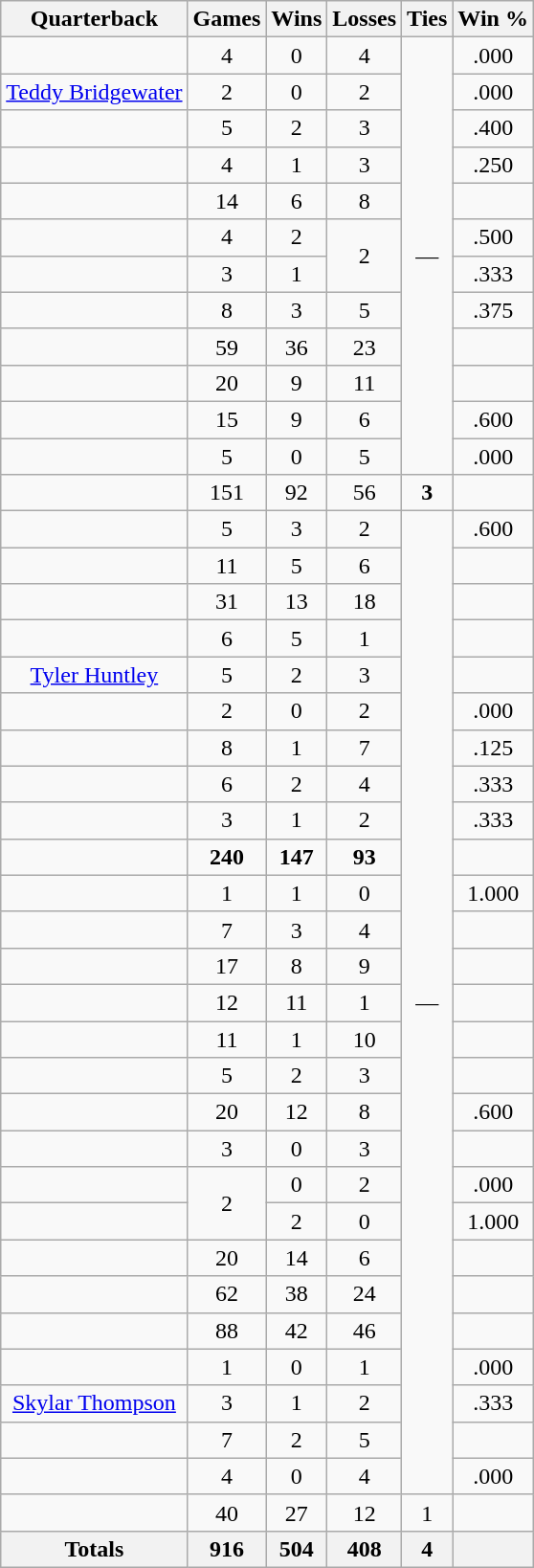<table class="wikitable sortable" style="text-align:center">
<tr>
<th>Quarterback</th>
<th>Games</th>
<th>Wins</th>
<th>Losses</th>
<th>Ties</th>
<th>Win %</th>
</tr>
<tr>
<td></td>
<td>4</td>
<td>0</td>
<td>4</td>
<td rowspan="12">—</td>
<td>.000</td>
</tr>
<tr>
<td><a href='#'>Teddy Bridgewater</a></td>
<td>2</td>
<td>0</td>
<td>2</td>
<td>.000</td>
</tr>
<tr>
<td></td>
<td>5</td>
<td>2</td>
<td>3</td>
<td>.400</td>
</tr>
<tr>
<td></td>
<td>4</td>
<td>1</td>
<td>3</td>
<td>.250</td>
</tr>
<tr>
<td></td>
<td>14</td>
<td>6</td>
<td>8</td>
<td></td>
</tr>
<tr>
<td></td>
<td>4</td>
<td>2</td>
<td rowspan="2">2</td>
<td>.500</td>
</tr>
<tr>
<td></td>
<td>3</td>
<td>1</td>
<td>.333</td>
</tr>
<tr>
<td></td>
<td>8</td>
<td>3</td>
<td>5</td>
<td>.375</td>
</tr>
<tr>
<td></td>
<td>59</td>
<td>36</td>
<td>23</td>
<td></td>
</tr>
<tr>
<td></td>
<td>20</td>
<td>9</td>
<td>11</td>
<td></td>
</tr>
<tr>
<td></td>
<td>15</td>
<td>9</td>
<td>6</td>
<td>.600</td>
</tr>
<tr>
<td></td>
<td>5</td>
<td>0</td>
<td>5</td>
<td>.000</td>
</tr>
<tr>
<td></td>
<td>151</td>
<td>92</td>
<td>56</td>
<td><strong>3</strong></td>
<td></td>
</tr>
<tr>
<td></td>
<td>5</td>
<td>3</td>
<td>2</td>
<td rowspan="27">—</td>
<td>.600</td>
</tr>
<tr>
<td></td>
<td>11</td>
<td>5</td>
<td>6</td>
<td></td>
</tr>
<tr>
<td></td>
<td>31</td>
<td>13</td>
<td>18</td>
<td></td>
</tr>
<tr>
<td></td>
<td>6</td>
<td>5</td>
<td>1</td>
<td></td>
</tr>
<tr>
<td><a href='#'>Tyler Huntley</a></td>
<td>5</td>
<td>2</td>
<td>3</td>
<td></td>
</tr>
<tr>
<td></td>
<td>2</td>
<td>0</td>
<td>2</td>
<td>.000</td>
</tr>
<tr>
<td></td>
<td>8</td>
<td>1</td>
<td>7</td>
<td>.125</td>
</tr>
<tr>
<td></td>
<td>6</td>
<td>2</td>
<td>4</td>
<td>.333</td>
</tr>
<tr>
<td></td>
<td>3</td>
<td>1</td>
<td>2</td>
<td>.333</td>
</tr>
<tr>
<td></td>
<td><strong>240</strong></td>
<td><strong>147</strong></td>
<td><strong>93</strong></td>
<td></td>
</tr>
<tr>
<td></td>
<td>1</td>
<td>1</td>
<td>0</td>
<td>1.000</td>
</tr>
<tr>
<td></td>
<td>7</td>
<td>3</td>
<td>4</td>
<td></td>
</tr>
<tr>
<td></td>
<td>17</td>
<td>8</td>
<td>9</td>
<td></td>
</tr>
<tr>
<td></td>
<td>12</td>
<td>11</td>
<td>1</td>
<td></td>
</tr>
<tr>
<td></td>
<td>11</td>
<td>1</td>
<td>10</td>
<td></td>
</tr>
<tr>
<td></td>
<td>5</td>
<td>2</td>
<td>3</td>
<td></td>
</tr>
<tr>
<td></td>
<td>20</td>
<td>12</td>
<td>8</td>
<td>.600</td>
</tr>
<tr>
<td></td>
<td>3</td>
<td>0</td>
<td>3</td>
<td></td>
</tr>
<tr>
<td></td>
<td rowspan="2">2</td>
<td>0</td>
<td>2</td>
<td>.000</td>
</tr>
<tr>
<td></td>
<td>2</td>
<td>0</td>
<td>1.000</td>
</tr>
<tr>
<td></td>
<td>20</td>
<td>14</td>
<td>6</td>
<td></td>
</tr>
<tr>
<td></td>
<td>62</td>
<td>38</td>
<td>24</td>
<td></td>
</tr>
<tr>
<td></td>
<td>88</td>
<td>42</td>
<td>46</td>
<td></td>
</tr>
<tr>
<td></td>
<td>1</td>
<td>0</td>
<td>1</td>
<td>.000</td>
</tr>
<tr>
<td><a href='#'>Skylar Thompson</a></td>
<td>3</td>
<td>1</td>
<td>2</td>
<td>.333</td>
</tr>
<tr>
<td></td>
<td>7</td>
<td>2</td>
<td>5</td>
<td></td>
</tr>
<tr>
<td></td>
<td>4</td>
<td>0</td>
<td>4</td>
<td>.000</td>
</tr>
<tr>
<td></td>
<td>40</td>
<td>27</td>
<td>12</td>
<td>1</td>
<td></td>
</tr>
<tr>
<th>Totals</th>
<th>916</th>
<th>504</th>
<th>408</th>
<th>4</th>
<th></th>
</tr>
</table>
